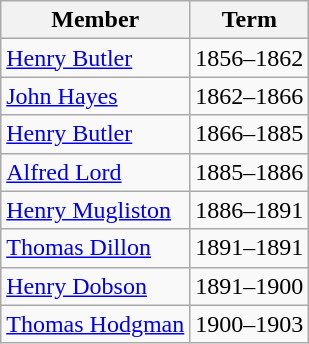<table class="wikitable">
<tr>
<th>Member</th>
<th>Term</th>
</tr>
<tr>
<td><a href='#'>Henry Butler</a></td>
<td>1856–1862</td>
</tr>
<tr>
<td><a href='#'>John Hayes</a></td>
<td>1862–1866</td>
</tr>
<tr>
<td><a href='#'>Henry Butler</a></td>
<td>1866–1885</td>
</tr>
<tr>
<td><a href='#'>Alfred Lord</a></td>
<td>1885–1886</td>
</tr>
<tr>
<td><a href='#'>Henry Mugliston</a></td>
<td>1886–1891</td>
</tr>
<tr>
<td><a href='#'>Thomas Dillon</a></td>
<td>1891–1891</td>
</tr>
<tr>
<td><a href='#'>Henry Dobson</a></td>
<td>1891–1900</td>
</tr>
<tr>
<td><a href='#'>Thomas Hodgman</a></td>
<td>1900–1903</td>
</tr>
</table>
